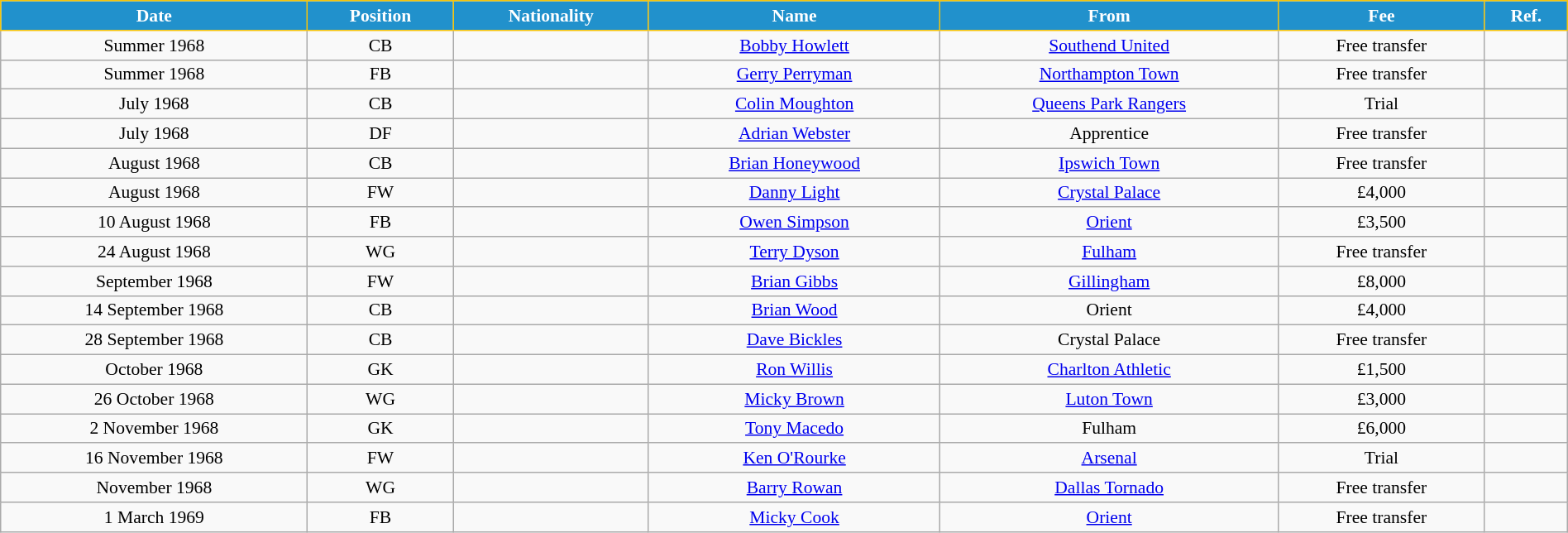<table class="wikitable" style="text-align:center; font-size:90%; width:100%;">
<tr>
<th style="background:#2191CC; color:white; border:1px solid #F7C408; text-align:center;">Date</th>
<th style="background:#2191CC; color:white; border:1px solid #F7C408; text-align:center;">Position</th>
<th style="background:#2191CC; color:white; border:1px solid #F7C408; text-align:center;">Nationality</th>
<th style="background:#2191CC; color:white; border:1px solid #F7C408; text-align:center;">Name</th>
<th style="background:#2191CC; color:white; border:1px solid #F7C408; text-align:center;">From</th>
<th style="background:#2191CC; color:white; border:1px solid #F7C408; text-align:center;">Fee</th>
<th style="background:#2191CC; color:white; border:1px solid #F7C408; text-align:center;">Ref.</th>
</tr>
<tr>
<td>Summer 1968</td>
<td>CB</td>
<td></td>
<td><a href='#'>Bobby Howlett</a></td>
<td> <a href='#'>Southend United</a></td>
<td>Free transfer</td>
<td></td>
</tr>
<tr>
<td>Summer 1968</td>
<td>FB</td>
<td></td>
<td><a href='#'>Gerry Perryman</a></td>
<td> <a href='#'>Northampton Town</a></td>
<td>Free transfer</td>
<td></td>
</tr>
<tr>
<td>July 1968</td>
<td>CB</td>
<td></td>
<td><a href='#'>Colin Moughton</a></td>
<td> <a href='#'>Queens Park Rangers</a></td>
<td>Trial</td>
<td></td>
</tr>
<tr>
<td>July 1968</td>
<td>DF</td>
<td></td>
<td><a href='#'>Adrian Webster</a></td>
<td>Apprentice</td>
<td>Free transfer</td>
<td></td>
</tr>
<tr>
<td>August 1968</td>
<td>CB</td>
<td></td>
<td><a href='#'>Brian Honeywood</a></td>
<td> <a href='#'>Ipswich Town</a></td>
<td>Free transfer</td>
<td></td>
</tr>
<tr>
<td>August 1968</td>
<td>FW</td>
<td></td>
<td><a href='#'>Danny Light</a></td>
<td> <a href='#'>Crystal Palace</a></td>
<td>£4,000</td>
<td></td>
</tr>
<tr>
<td>10 August 1968</td>
<td>FB</td>
<td></td>
<td><a href='#'>Owen Simpson</a></td>
<td> <a href='#'>Orient</a></td>
<td>£3,500</td>
<td></td>
</tr>
<tr>
<td>24 August 1968</td>
<td>WG</td>
<td></td>
<td><a href='#'>Terry Dyson</a></td>
<td> <a href='#'>Fulham</a></td>
<td>Free transfer</td>
<td></td>
</tr>
<tr>
<td>September 1968</td>
<td>FW</td>
<td></td>
<td><a href='#'>Brian Gibbs</a></td>
<td> <a href='#'>Gillingham</a></td>
<td>£8,000</td>
<td></td>
</tr>
<tr>
<td>14 September 1968</td>
<td>CB</td>
<td></td>
<td><a href='#'>Brian Wood</a></td>
<td> Orient</td>
<td>£4,000</td>
<td></td>
</tr>
<tr>
<td>28 September 1968</td>
<td>CB</td>
<td></td>
<td><a href='#'>Dave Bickles</a></td>
<td> Crystal Palace</td>
<td>Free transfer</td>
<td></td>
</tr>
<tr>
<td>October 1968</td>
<td>GK</td>
<td></td>
<td><a href='#'>Ron Willis</a></td>
<td> <a href='#'>Charlton Athletic</a></td>
<td>£1,500</td>
<td></td>
</tr>
<tr>
<td>26 October 1968</td>
<td>WG</td>
<td></td>
<td><a href='#'>Micky Brown</a></td>
<td> <a href='#'>Luton Town</a></td>
<td>£3,000</td>
<td></td>
</tr>
<tr>
<td>2 November 1968</td>
<td>GK</td>
<td></td>
<td><a href='#'>Tony Macedo</a></td>
<td> Fulham</td>
<td>£6,000</td>
<td></td>
</tr>
<tr>
<td>16 November 1968</td>
<td>FW</td>
<td></td>
<td><a href='#'>Ken O'Rourke</a></td>
<td> <a href='#'>Arsenal</a></td>
<td>Trial</td>
<td></td>
</tr>
<tr>
<td>November 1968</td>
<td>WG</td>
<td></td>
<td><a href='#'>Barry Rowan</a></td>
<td> <a href='#'>Dallas Tornado</a></td>
<td>Free transfer</td>
<td></td>
</tr>
<tr>
<td>1 March 1969</td>
<td>FB</td>
<td></td>
<td><a href='#'>Micky Cook</a></td>
<td> <a href='#'>Orient</a></td>
<td>Free transfer</td>
<td></td>
</tr>
</table>
